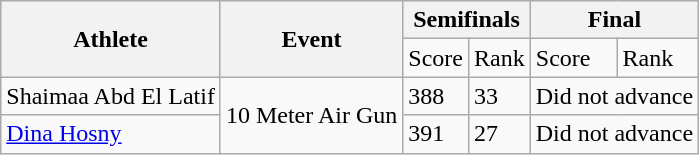<table class="wikitable">
<tr>
<th rowspan="2">Athlete</th>
<th rowspan="2">Event</th>
<th colspan="2">Semifinals</th>
<th colspan="2">Final</th>
</tr>
<tr>
<td>Score</td>
<td>Rank</td>
<td>Score</td>
<td>Rank</td>
</tr>
<tr>
<td>Shaimaa Abd El Latif</td>
<td rowspan="2">10 Meter Air Gun</td>
<td>388</td>
<td>33</td>
<td colspan="2">Did not advance</td>
</tr>
<tr>
<td><a href='#'>Dina Hosny</a></td>
<td>391</td>
<td>27</td>
<td colspan="2">Did not advance</td>
</tr>
</table>
